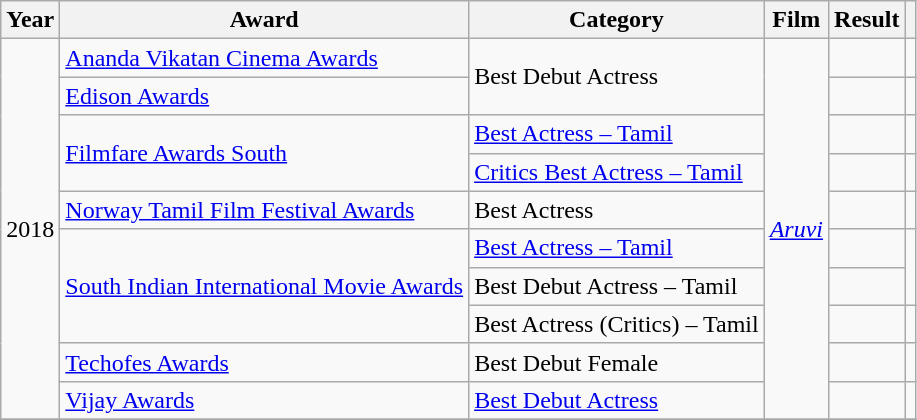<table class="wikitable sortable">
<tr>
<th>Year</th>
<th>Award</th>
<th>Category</th>
<th>Film</th>
<th>Result</th>
<th class="unsortable"></th>
</tr>
<tr>
<td rowspan="10">2018</td>
<td><a href='#'>Ananda Vikatan Cinema Awards</a></td>
<td rowspan="2">Best Debut Actress</td>
<td rowspan="10"><em><a href='#'>Aruvi</a></em></td>
<td></td>
<td style="text-align:center;"></td>
</tr>
<tr>
<td><a href='#'>Edison Awards</a></td>
<td></td>
<td style="text-align:center;"></td>
</tr>
<tr>
<td rowspan="2"><a href='#'>Filmfare Awards South</a></td>
<td><a href='#'>Best Actress – Tamil</a></td>
<td></td>
<td style="text-align:center;"></td>
</tr>
<tr>
<td><a href='#'>Critics Best Actress – Tamil</a></td>
<td></td>
<td style="text-align:center;"></td>
</tr>
<tr>
<td><a href='#'>Norway Tamil Film Festival Awards</a></td>
<td>Best Actress</td>
<td></td>
<td style="text-align:center;"></td>
</tr>
<tr>
<td rowspan="3"><a href='#'>South Indian International Movie Awards</a></td>
<td><a href='#'>Best Actress – Tamil</a></td>
<td></td>
<td style="text-align:center;" rowspan="2"></td>
</tr>
<tr>
<td>Best Debut Actress – Tamil</td>
<td></td>
</tr>
<tr>
<td>Best Actress (Critics) – Tamil</td>
<td></td>
<td style="text-align:center;"></td>
</tr>
<tr>
<td><a href='#'>Techofes Awards</a></td>
<td>Best Debut Female</td>
<td></td>
<td style="text-align:center;"></td>
</tr>
<tr>
<td><a href='#'>Vijay Awards</a></td>
<td><a href='#'>Best Debut Actress</a></td>
<td></td>
<td style="text-align:center;"></td>
</tr>
<tr>
</tr>
</table>
